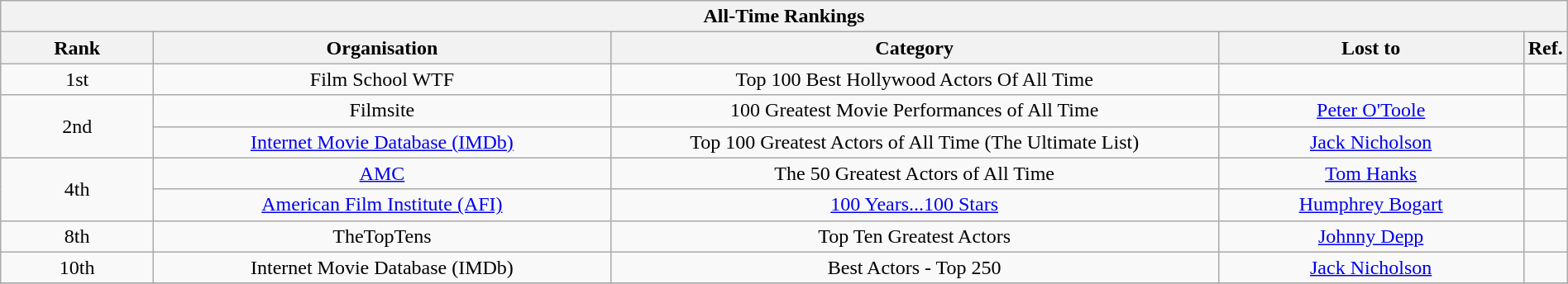<table width="100%" class="wikitable">
<tr>
<th colspan="5" align="center">All-Time Rankings</th>
</tr>
<tr>
<th width="10%">Rank</th>
<th width="30%">Organisation</th>
<th width="40%">Category</th>
<th width="20%">Lost to</th>
<th>Ref.</th>
</tr>
<tr>
<td style="text-align:center;">1st</td>
<td style="text-align:center;">Film School WTF</td>
<td style="text-align:center;">Top 100 Best Hollywood Actors Of All Time</td>
<td></td>
<td style="text-align:center"></td>
</tr>
<tr>
<td rowspan="2" style="text-align:center;">2nd</td>
<td style="text-align:center;">Filmsite</td>
<td style="text-align:center;">100 Greatest Movie Performances of All Time</td>
<td style="text-align:center;"><a href='#'>Peter O'Toole</a></td>
<td style="text-align:center"></td>
</tr>
<tr>
<td style="text-align:center;"><a href='#'>Internet Movie Database (IMDb)</a></td>
<td style="text-align:center;">Top 100 Greatest Actors of All Time (The Ultimate List)</td>
<td style="text-align:center;"><a href='#'>Jack Nicholson</a></td>
<td style="text-align:center"></td>
</tr>
<tr>
<td rowspan="2" style="text-align:center;">4th</td>
<td style="text-align:center;"><a href='#'>AMC</a></td>
<td style="text-align:center;">The 50 Greatest Actors of All Time</td>
<td style="text-align:center;"><a href='#'>Tom Hanks</a></td>
<td style="text-align:center"></td>
</tr>
<tr>
<td style="text-align:center;"><a href='#'>American Film Institute (AFI)</a></td>
<td style="text-align:center;"><a href='#'>100 Years...100 Stars</a></td>
<td style="text-align:center;"><a href='#'>Humphrey Bogart</a></td>
<td style="text-align:center"></td>
</tr>
<tr>
<td style="text-align:center;">8th</td>
<td style="text-align:center;">TheTopTens</td>
<td style="text-align:center;">Top Ten Greatest Actors</td>
<td style="text-align:center;"><a href='#'>Johnny Depp</a></td>
<td style="text-align:center"></td>
</tr>
<tr>
<td style="text-align:center;">10th</td>
<td style="text-align:center;">Internet Movie Database (IMDb)</td>
<td style="text-align:center;">Best Actors - Top 250</td>
<td style="text-align:center;"><a href='#'>Jack Nicholson</a></td>
<td style="text-align:center"></td>
</tr>
<tr>
</tr>
</table>
